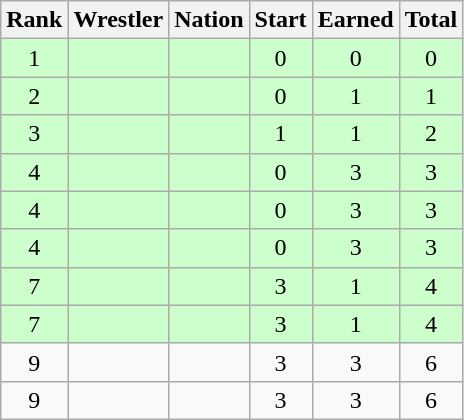<table class="wikitable sortable" style="text-align:center;">
<tr>
<th>Rank</th>
<th>Wrestler</th>
<th>Nation</th>
<th>Start</th>
<th>Earned</th>
<th>Total</th>
</tr>
<tr style="background:#cfc;">
<td>1</td>
<td align=left></td>
<td align=left></td>
<td>0</td>
<td>0</td>
<td>0</td>
</tr>
<tr style="background:#cfc;">
<td>2</td>
<td align=left></td>
<td align=left></td>
<td>0</td>
<td>1</td>
<td>1</td>
</tr>
<tr style="background:#cfc;">
<td>3</td>
<td align=left></td>
<td align=left></td>
<td>1</td>
<td>1</td>
<td>2</td>
</tr>
<tr style="background:#cfc;">
<td>4</td>
<td align=left></td>
<td align=left></td>
<td>0</td>
<td>3</td>
<td>3</td>
</tr>
<tr style="background:#cfc;">
<td>4</td>
<td align=left></td>
<td align=left></td>
<td>0</td>
<td>3</td>
<td>3</td>
</tr>
<tr style="background:#cfc;">
<td>4</td>
<td align=left></td>
<td align=left></td>
<td>0</td>
<td>3</td>
<td>3</td>
</tr>
<tr style="background:#cfc;">
<td>7</td>
<td align=left></td>
<td align=left></td>
<td>3</td>
<td>1</td>
<td>4</td>
</tr>
<tr style="background:#cfc;">
<td>7</td>
<td align=left></td>
<td align=left></td>
<td>3</td>
<td>1</td>
<td>4</td>
</tr>
<tr>
<td>9</td>
<td align=left></td>
<td align=left></td>
<td>3</td>
<td>3</td>
<td>6</td>
</tr>
<tr>
<td>9</td>
<td align=left></td>
<td align=left></td>
<td>3</td>
<td>3</td>
<td>6</td>
</tr>
</table>
